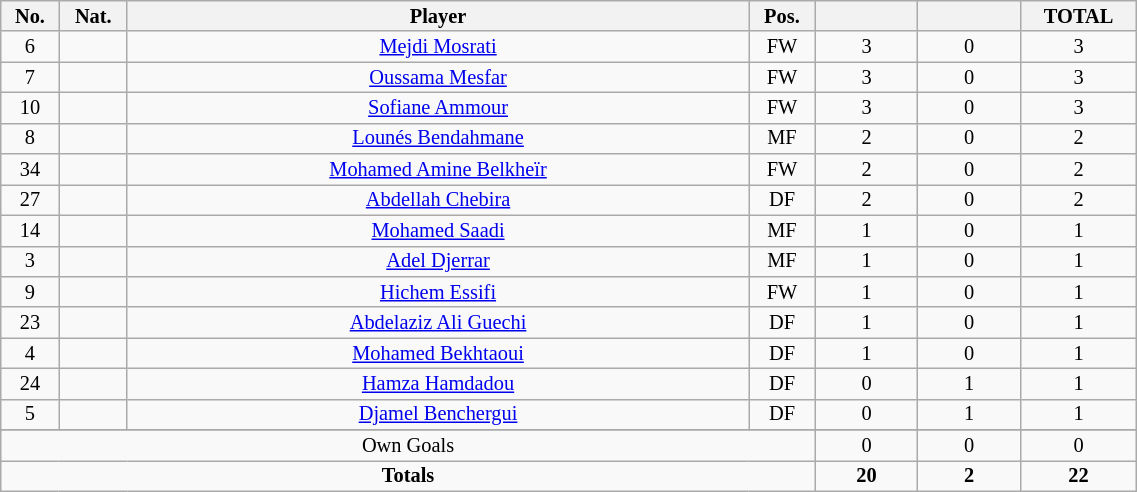<table class="wikitable sortable alternance"  style="font-size:85%; text-align:center; line-height:14px; width:60%;">
<tr>
<th width=10>No.</th>
<th width=10>Nat.</th>
<th scope="col" style="width:275px;">Player</th>
<th width=10>Pos.</th>
<th width=40></th>
<th width=40></th>
<th width=10>TOTAL</th>
</tr>
<tr>
<td>6</td>
<td></td>
<td><a href='#'>Mejdi Mosrati</a></td>
<td>FW</td>
<td>3</td>
<td>0</td>
<td>3</td>
</tr>
<tr>
<td>7</td>
<td></td>
<td><a href='#'>Oussama Mesfar</a></td>
<td>FW</td>
<td>3</td>
<td>0</td>
<td>3</td>
</tr>
<tr>
<td>10</td>
<td></td>
<td><a href='#'>Sofiane Ammour</a></td>
<td>FW</td>
<td>3</td>
<td>0</td>
<td>3</td>
</tr>
<tr>
<td>8</td>
<td></td>
<td><a href='#'>Lounés Bendahmane</a></td>
<td>MF</td>
<td>2</td>
<td>0</td>
<td>2</td>
</tr>
<tr>
<td>34</td>
<td></td>
<td><a href='#'>Mohamed Amine Belkheïr</a></td>
<td>FW</td>
<td>2</td>
<td>0</td>
<td>2</td>
</tr>
<tr>
<td>27</td>
<td></td>
<td><a href='#'>Abdellah Chebira</a></td>
<td>DF</td>
<td>2</td>
<td>0</td>
<td>2</td>
</tr>
<tr>
<td>14</td>
<td></td>
<td><a href='#'>Mohamed Saadi</a></td>
<td>MF</td>
<td>1</td>
<td>0</td>
<td>1</td>
</tr>
<tr>
<td>3</td>
<td></td>
<td><a href='#'>Adel Djerrar</a></td>
<td>MF</td>
<td>1</td>
<td>0</td>
<td>1</td>
</tr>
<tr>
<td>9</td>
<td></td>
<td><a href='#'>Hichem Essifi</a></td>
<td>FW</td>
<td>1</td>
<td>0</td>
<td>1</td>
</tr>
<tr>
<td>23</td>
<td></td>
<td><a href='#'>Abdelaziz Ali Guechi</a></td>
<td>DF</td>
<td>1</td>
<td>0</td>
<td>1</td>
</tr>
<tr>
<td>4</td>
<td></td>
<td><a href='#'>Mohamed Bekhtaoui</a></td>
<td>DF</td>
<td>1</td>
<td>0</td>
<td>1</td>
</tr>
<tr>
<td>24</td>
<td></td>
<td><a href='#'>Hamza Hamdadou</a></td>
<td>DF</td>
<td>0</td>
<td>1</td>
<td>1</td>
</tr>
<tr>
<td>5</td>
<td></td>
<td><a href='#'>Djamel Benchergui</a></td>
<td>DF</td>
<td>0</td>
<td>1</td>
<td>1</td>
</tr>
<tr>
</tr>
<tr class="sortbottom">
<td colspan="4">Own Goals</td>
<td>0</td>
<td>0</td>
<td>0</td>
</tr>
<tr class="sortbottom">
<td colspan="4"><strong>Totals</strong></td>
<td><strong>20</strong></td>
<td><strong>2</strong></td>
<td><strong>22</strong></td>
</tr>
</table>
